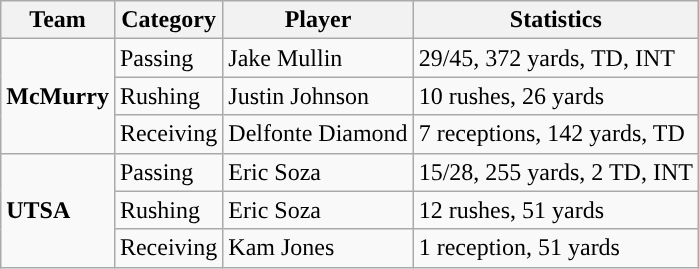<table class="wikitable" style="float: left;">
<tr>
<th>Team</th>
<th>Category</th>
<th>Player</th>
<th>Statistics</th>
</tr>
<tr>
<td rowspan=3><strong>McMurry</strong></td>
<td>Passing</td>
<td>Jake Mullin</td>
<td>29/45, 372 yards, TD, INT</td>
</tr>
<tr>
<td>Rushing</td>
<td>Justin Johnson</td>
<td>10 rushes, 26 yards</td>
</tr>
<tr>
<td>Receiving</td>
<td>Delfonte Diamond</td>
<td>7 receptions, 142 yards, TD</td>
</tr>
<tr>
<td rowspan=3><strong>UTSA</strong></td>
<td>Passing</td>
<td>Eric Soza</td>
<td>15/28, 255 yards, 2 TD, INT</td>
</tr>
<tr>
<td>Rushing</td>
<td>Eric Soza</td>
<td>12 rushes, 51 yards</td>
</tr>
<tr>
<td>Receiving</td>
<td>Kam Jones</td>
<td>1 reception, 51 yards</td>
</tr>
</table>
